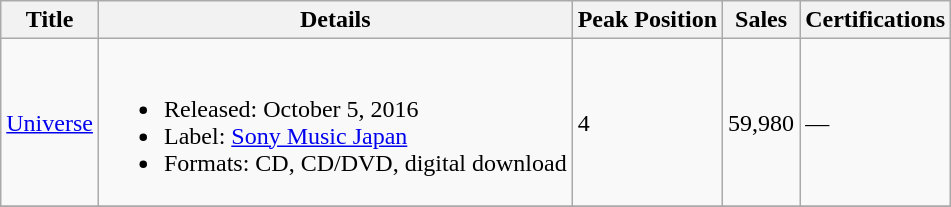<table class="wikitable">
<tr>
<th>Title</th>
<th>Details</th>
<th>Peak Position</th>
<th>Sales</th>
<th>Certifications</th>
</tr>
<tr>
<td><a href='#'>Universe</a></td>
<td><br><ul><li>Released: October 5, 2016</li><li>Label: <a href='#'>Sony Music Japan</a></li><li>Formats: CD, CD/DVD, digital download</li></ul></td>
<td>4</td>
<td>59,980</td>
<td>—</td>
</tr>
<tr>
</tr>
</table>
